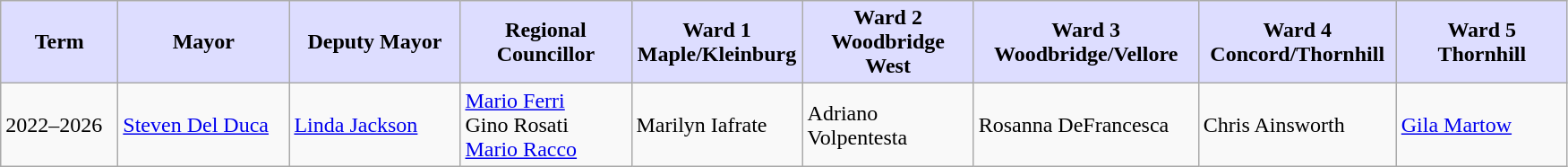<table class="wikitable">
<tr>
<th style="background:#ddf; width:80px;">Term</th>
<th style="background:#ddf; width:120px;">Mayor</th>
<th style="background:#ddf; width:120px;">Deputy Mayor</th>
<th style="background:#ddf; width:120px;">Regional Councillor</th>
<th style="background:#ddf; width:120px;">Ward 1<br>Maple/Kleinburg</th>
<th style="background:#ddf; width:120px;">Ward 2<br>Woodbridge West</th>
<th style="background:#ddf; width:160px;">Ward 3<br>Woodbridge/Vellore</th>
<th style="background:#ddf; width:140px;">Ward 4<br>Concord/Thornhill</th>
<th style="background:#ddf; width:120px;">Ward 5<br>Thornhill</th>
</tr>
<tr>
<td>2022–2026</td>
<td><a href='#'>Steven Del Duca</a></td>
<td><a href='#'>Linda Jackson</a></td>
<td><a href='#'>Mario Ferri</a><br>Gino Rosati<br><a href='#'>Mario Racco</a></td>
<td>Marilyn Iafrate</td>
<td>Adriano Volpentesta</td>
<td>Rosanna DeFrancesca</td>
<td>Chris Ainsworth</td>
<td><a href='#'>Gila Martow</a></td>
</tr>
</table>
